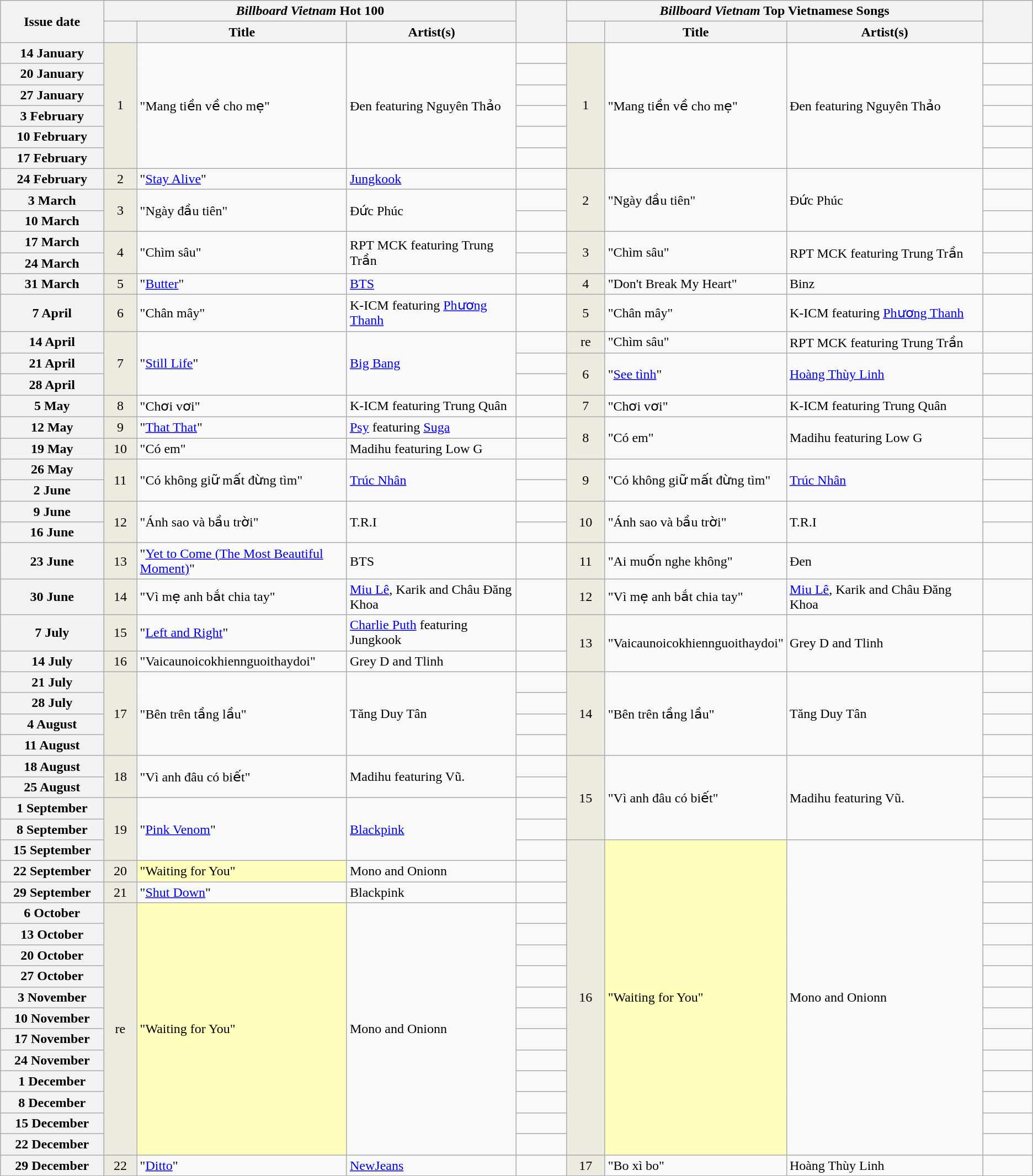<table class="wikitable sortable plainrowheaders">
<tr>
<th rowspan="2" scope="col" width=10%>Issue date</th>
<th colspan="3" scope="col" width=40%><em>Billboard Vietnam</em> Hot 100</th>
<th rowspan="2" scope="col" class="unsortable"></th>
<th colspan="3" scope="col" width=40%><em>Billboard Vietnam</em> Top Vietnamese Songs</th>
<th rowspan="2" scope="col" class="unsortable"></th>
</tr>
<tr>
<th width="40"></th>
<th scope="col">Title</th>
<th scope="col">Artist(s)</th>
<th width="40"></th>
<th scope="col">Title</th>
<th scope="col">Artist(s)</th>
</tr>
<tr>
<th scope="row">14 January</th>
<td bgcolor=#EDEAE0 align="center" rowspan=6>1</td>
<td rowspan=6>"Mang tiền về cho mẹ"</td>
<td rowspan=6>Đen featuring Nguyên Thảo</td>
<td></td>
<td bgcolor=#EDEAE0 align="center" rowspan=6>1</td>
<td rowspan=6>"Mang tiền về cho mẹ"</td>
<td rowspan=6>Đen featuring Nguyên Thảo</td>
<td></td>
</tr>
<tr>
<th scope="row">20 January</th>
<td></td>
<td></td>
</tr>
<tr>
<th scope="row">27 January</th>
<td></td>
<td></td>
</tr>
<tr>
<th scope="row">3 February</th>
<td></td>
<td></td>
</tr>
<tr>
<th scope="row">10 February</th>
<td></td>
<td></td>
</tr>
<tr>
<th scope="row">17 February</th>
<td></td>
<td></td>
</tr>
<tr>
<th scope="row">24 February</th>
<td bgcolor=#EDEAE0 align="center">2</td>
<td>"<a href='#'>Stay Alive</a>"</td>
<td><a href='#'>Jungkook</a></td>
<td></td>
<td bgcolor=#EDEAE0 align="center" rowspan=3>2</td>
<td rowspan=3>"Ngày đầu tiên"</td>
<td rowspan=3>Đức Phúc</td>
<td></td>
</tr>
<tr>
<th scope="row">3 March</th>
<td bgcolor=#EDEAE0 align="center" rowspan=2>3</td>
<td rowspan=2>"Ngày đầu tiên"</td>
<td rowspan=2>Đức Phúc</td>
<td></td>
<td></td>
</tr>
<tr>
<th scope="row">10 March</th>
<td></td>
<td></td>
</tr>
<tr>
<th scope="row">17 March</th>
<td bgcolor=#EDEAE0 align="center" rowspan=2>4</td>
<td rowspan=2>"Chìm sâu"</td>
<td rowspan=2>RPT MCK featuring Trung Trần</td>
<td></td>
<td bgcolor=#EDEAE0 align="center" rowspan=2>3</td>
<td rowspan=2>"Chìm sâu"</td>
<td rowspan=2>RPT MCK featuring Trung Trần</td>
<td></td>
</tr>
<tr>
<th scope="row">24 March</th>
<td></td>
<td></td>
</tr>
<tr>
<th scope="row">31 March</th>
<td bgcolor=#EDEAE0 align="center">5</td>
<td>"<a href='#'>Butter</a>"</td>
<td><a href='#'>BTS</a></td>
<td></td>
<td bgcolor=#EDEAE0 align="center">4</td>
<td>"Don't Break My Heart"</td>
<td>Binz</td>
<td></td>
</tr>
<tr>
<th scope="row">7 April</th>
<td bgcolor=#EDEAE0 align="center">6</td>
<td>"Chân mây"</td>
<td>K-ICM featuring <a href='#'>Phương Thanh</a></td>
<td></td>
<td bgcolor=#EDEAE0 align="center">5</td>
<td>"Chân mây"</td>
<td>K-ICM featuring <a href='#'>Phương Thanh</a></td>
<td></td>
</tr>
<tr>
<th scope="row">14 April</th>
<td bgcolor=#EDEAE0 align="center" rowspan=3>7</td>
<td rowspan=3>"<a href='#'>Still Life</a>"</td>
<td rowspan=3><a href='#'>Big Bang</a></td>
<td></td>
<td bgcolor=#EDEAE0 align="center">re</td>
<td>"Chìm sâu"</td>
<td>RPT MCK featuring Trung Trần</td>
<td></td>
</tr>
<tr>
<th scope="row">21 April</th>
<td></td>
<td bgcolor=#EDEAE0 align="center" rowspan=2>6</td>
<td rowspan=2>"<a href='#'>See tình</a>"</td>
<td rowspan=2><a href='#'>Hoàng Thùy Linh</a></td>
<td></td>
</tr>
<tr>
<th scope="row">28 April</th>
<td></td>
<td></td>
</tr>
<tr>
<th scope="row">5 May</th>
<td bgcolor=#EDEAE0 align="center">8</td>
<td>"Chơi vơi"</td>
<td>K-ICM featuring Trung Quân</td>
<td></td>
<td bgcolor=#EDEAE0 align="center">7</td>
<td>"Chơi vơi"</td>
<td>K-ICM featuring Trung Quân</td>
<td></td>
</tr>
<tr>
<th scope="row">12 May</th>
<td bgcolor=#EDEAE0 align="center">9</td>
<td>"<a href='#'>That That</a>"</td>
<td><a href='#'>Psy</a> featuring <a href='#'>Suga</a></td>
<td></td>
<td bgcolor=#EDEAE0 align="center" rowspan=2>8</td>
<td rowspan=2>"Có em"</td>
<td rowspan=2>Madihu featuring Low G</td>
<td></td>
</tr>
<tr>
<th scope="row">19 May</th>
<td bgcolor=#EDEAE0 align="center">10</td>
<td>"Có em"</td>
<td>Madihu featuring Low G</td>
<td></td>
<td></td>
</tr>
<tr>
<th scope="row">26 May</th>
<td bgcolor=#EDEAE0 align="center" rowspan=2>11</td>
<td rowspan=2>"Có không giữ mất đừng tìm"</td>
<td rowspan=2><a href='#'>Trúc Nhân</a></td>
<td></td>
<td bgcolor=#EDEAE0 align="center" rowspan=2>9</td>
<td rowspan=2>"Có không giữ mất đừng tìm"</td>
<td rowspan=2><a href='#'>Trúc Nhân</a></td>
<td></td>
</tr>
<tr>
<th scope="row">2 June</th>
<td></td>
<td></td>
</tr>
<tr>
<th scope="row">9 June</th>
<td bgcolor=#EDEAE0 align="center" rowspan=2>12</td>
<td rowspan=2>"Ánh sao và bầu trời"</td>
<td rowspan=2>T.R.I</td>
<td></td>
<td bgcolor=#EDEAE0 align="center" rowspan=2>10</td>
<td rowspan=2>"Ánh sao và bầu trời"</td>
<td rowspan=2>T.R.I</td>
<td></td>
</tr>
<tr>
<th scope="row">16 June</th>
<td></td>
<td></td>
</tr>
<tr>
<th scope="row">23 June</th>
<td bgcolor=#EDEAE0 align="center">13</td>
<td>"<a href='#'>Yet to Come (The Most Beautiful Moment)</a>"</td>
<td>BTS</td>
<td></td>
<td bgcolor=#EDEAE0 align="center">11</td>
<td>"Ai muốn nghe không"</td>
<td>Đen</td>
<td></td>
</tr>
<tr>
<th scope="row">30 June</th>
<td bgcolor=#EDEAE0 align="center">14</td>
<td>"Vì mẹ anh bắt chia tay"</td>
<td><a href='#'>Miu Lê</a>, Karik and Châu Đăng Khoa</td>
<td></td>
<td bgcolor=#EDEAE0 align="center">12</td>
<td>"Vì mẹ anh bắt chia tay"</td>
<td><a href='#'>Miu Lê</a>, Karik and Châu Đăng Khoa</td>
<td></td>
</tr>
<tr>
<th scope="row">7 July</th>
<td bgcolor=#EDEAE0 align="center">15</td>
<td>"<a href='#'>Left and Right</a>"</td>
<td><a href='#'>Charlie Puth</a> featuring Jungkook</td>
<td></td>
<td bgcolor=#EDEAE0 align="center" rowspan=2>13</td>
<td rowspan=2>"Vaicaunoicokhiennguoithaydoi"</td>
<td rowspan=2>Grey D and Tlinh</td>
<td></td>
</tr>
<tr>
<th scope="row">14 July</th>
<td bgcolor=#EDEAE0 align="center">16</td>
<td>"Vaicaunoicokhiennguoithaydoi"</td>
<td>Grey D and Tlinh</td>
<td></td>
<td></td>
</tr>
<tr>
<th scope="row">21 July</th>
<td bgcolor=#EDEAE0 align="center" rowspan=4>17</td>
<td rowspan=4>"Bên trên tầng lầu"</td>
<td rowspan=4>Tăng Duy Tân</td>
<td></td>
<td bgcolor=#EDEAE0 align="center" rowspan=4>14</td>
<td rowspan=4>"Bên trên tầng lầu"</td>
<td rowspan=4>Tăng Duy Tân</td>
<td></td>
</tr>
<tr>
<th scope="row">28 July</th>
<td></td>
<td></td>
</tr>
<tr>
<th scope="row">4 August</th>
<td></td>
<td></td>
</tr>
<tr>
<th scope="row">11 August</th>
<td></td>
<td></td>
</tr>
<tr>
<th scope="row">18 August</th>
<td bgcolor=#EDEAE0 align="center" rowspan=2>18</td>
<td rowspan=2>"Vì anh đâu có biết"</td>
<td rowspan=2>Madihu featuring Vũ.</td>
<td></td>
<td bgcolor=#EDEAE0 align="center" rowspan=4>15</td>
<td rowspan=4>"Vì anh đâu có biết"</td>
<td rowspan=4>Madihu featuring Vũ.</td>
<td></td>
</tr>
<tr>
<th scope="row">25 August</th>
<td></td>
<td></td>
</tr>
<tr>
<th scope="row">1 September</th>
<td bgcolor=#EDEAE0 align="center" rowspan=3>19</td>
<td rowspan=3>"<a href='#'>Pink Venom</a>"</td>
<td rowspan=3><a href='#'>Blackpink</a></td>
<td></td>
<td></td>
</tr>
<tr>
<th scope="row">8 September</th>
<td></td>
<td></td>
</tr>
<tr>
<th scope="row">15 September</th>
<td></td>
<td bgcolor=#EDEAE0 align="center" rowspan=15>16</td>
<td bgcolor=FFFFBB rowspan=15>"Waiting for You" </td>
<td rowspan=15>Mono and Onionn</td>
<td></td>
</tr>
<tr>
<th scope="row">22 September</th>
<td bgcolor=#EDEAE0 align="center">20</td>
<td bgcolor=FFFFBB>"Waiting for You" </td>
<td>Mono and Onionn</td>
<td></td>
<td></td>
</tr>
<tr>
<th scope="row">29 September</th>
<td bgcolor=#EDEAE0 align="center">21</td>
<td>"<a href='#'>Shut Down</a>"</td>
<td>Blackpink</td>
<td></td>
<td></td>
</tr>
<tr>
<th scope="row">6 October</th>
<td bgcolor=#EDEAE0 align="center" rowspan=12>re</td>
<td bgcolor=FFFFBB rowspan=12>"Waiting for You" </td>
<td rowspan=12>Mono and Onionn</td>
<td></td>
<td></td>
</tr>
<tr>
<th scope="row">13 October</th>
<td></td>
<td></td>
</tr>
<tr>
<th scope="row">20 October</th>
<td></td>
<td></td>
</tr>
<tr>
<th scope="row">27 October</th>
<td></td>
<td></td>
</tr>
<tr>
<th scope="row">3 November</th>
<td></td>
<td></td>
</tr>
<tr>
<th scope="row">10 November</th>
<td></td>
<td></td>
</tr>
<tr>
<th scope="row">17 November</th>
<td></td>
<td></td>
</tr>
<tr>
<th scope="row">24 November</th>
<td></td>
<td></td>
</tr>
<tr>
<th scope="row">1 December</th>
<td></td>
<td></td>
</tr>
<tr>
<th scope="row">8 December</th>
<td></td>
<td></td>
</tr>
<tr>
<th scope="row">15 December</th>
<td></td>
<td></td>
</tr>
<tr>
<th scope="row">22 December</th>
<td></td>
<td></td>
</tr>
<tr>
<th scope="row">29 December</th>
<td bgcolor=#EDEAE0 align="center">22</td>
<td>"<a href='#'>Ditto</a>"</td>
<td><a href='#'>NewJeans</a></td>
<td></td>
<td bgcolor=#EDEAE0 align="center">17</td>
<td>"Bo xì bo"</td>
<td>Hoàng Thùy Linh</td>
<td></td>
</tr>
</table>
